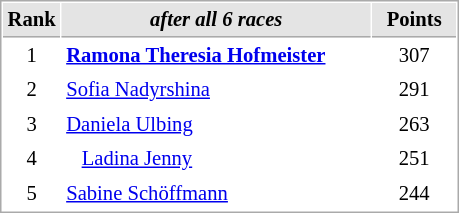<table cellspacing="1" cellpadding="3" style="border:1px solid #aaa; font-size:86%;">
<tr style="background:#e4e4e4;">
<th style="border-bottom:1px solid #aaa; width:10px;">Rank</th>
<th style="border-bottom:1px solid #aaa; width:200px;"><em>after all 6 races</em></th>
<th style="border-bottom:1px solid #aaa; width:50px;">Points</th>
</tr>
<tr>
<td align=center>1</td>
<td><strong> <a href='#'>Ramona Theresia Hofmeister</a></strong></td>
<td align=center>307</td>
</tr>
<tr>
<td align=center>2</td>
<td> <a href='#'>Sofia Nadyrshina</a></td>
<td align=center>291</td>
</tr>
<tr>
<td align=center>3</td>
<td> <a href='#'>Daniela Ulbing</a></td>
<td align=center>263</td>
</tr>
<tr>
<td align=center>4</td>
<td>   <a href='#'>Ladina Jenny</a></td>
<td align=center>251</td>
</tr>
<tr>
<td align=center>5</td>
<td> <a href='#'>Sabine Schöffmann</a></td>
<td align=center>244</td>
</tr>
</table>
